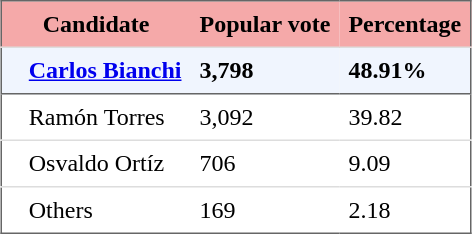<table style="border: 1px solid #666666; border-collapse: collapse" align="center" cellpadding="6">
<tr style="background-color: #F5A9A9">
<th colspan="2">Candidate</th>
<th>Popular vote</th>
<th>Percentage</th>
</tr>
<tr style="background-color: #F0F5FE">
<td style="border-top: 1px solid #DDDDDD"></td>
<td style="border-top: 1px solid #DDDDDD"><strong><a href='#'>Carlos Bianchi</a></strong></td>
<td style="border-top: 1px solid #DDDDDD"><strong>3,798</strong></td>
<td style="border-top: 1px solid #DDDDDD"><strong>48.91%</strong></td>
</tr>
<tr>
<td style="border-top: 1px solid #666666"></td>
<td style="border-top: 1px solid #666666">Ramón Torres</td>
<td style="border-top: 1px solid #666666">3,092</td>
<td style="border-top: 1px solid #666666">39.82</td>
</tr>
<tr>
<td style="border-top: 1px solid #DDDDDD"></td>
<td style="border-top: 1px solid #DDDDDD">Osvaldo Ortíz</td>
<td style="border-top: 1px solid #DDDDDD">706</td>
<td style="border-top: 1px solid #DDDDDD">9.09</td>
</tr>
<tr>
<td style="border-top: 1px solid #DDDDDD"></td>
<td style="border-top: 1px solid #DDDDDD">Others</td>
<td style="border-top: 1px solid #DDDDDD">169</td>
<td style="border-top: 1px solid #DDDDDD">2.18</td>
</tr>
</table>
